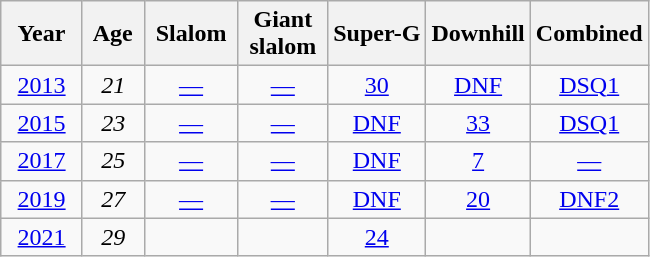<table class=wikitable style="text-align:center">
<tr>
<th>  Year  </th>
<th> Age </th>
<th> Slalom </th>
<th> Giant <br> slalom </th>
<th>Super-G</th>
<th>Downhill</th>
<th>Combined</th>
</tr>
<tr>
<td><a href='#'>2013</a></td>
<td><em>21</em></td>
<td><a href='#'>—</a></td>
<td><a href='#'>—</a></td>
<td><a href='#'>30</a></td>
<td><a href='#'>DNF</a></td>
<td><a href='#'>DSQ1</a></td>
</tr>
<tr>
<td><a href='#'>2015</a></td>
<td><em>23</em></td>
<td><a href='#'>—</a></td>
<td><a href='#'>—</a></td>
<td><a href='#'>DNF</a></td>
<td><a href='#'>33</a></td>
<td><a href='#'>DSQ1</a></td>
</tr>
<tr>
<td><a href='#'>2017</a></td>
<td><em>25</em></td>
<td><a href='#'>—</a></td>
<td><a href='#'>—</a></td>
<td><a href='#'>DNF</a></td>
<td><a href='#'>7</a></td>
<td><a href='#'>—</a></td>
</tr>
<tr>
<td><a href='#'>2019</a></td>
<td><em>27</em></td>
<td><a href='#'>—</a></td>
<td><a href='#'>—</a></td>
<td><a href='#'>DNF</a></td>
<td><a href='#'>20</a></td>
<td><a href='#'>DNF2</a></td>
</tr>
<tr>
<td><a href='#'>2021</a></td>
<td><em>29</em></td>
<td></td>
<td></td>
<td><a href='#'>24</a></td>
<td></td>
<td></td>
</tr>
</table>
